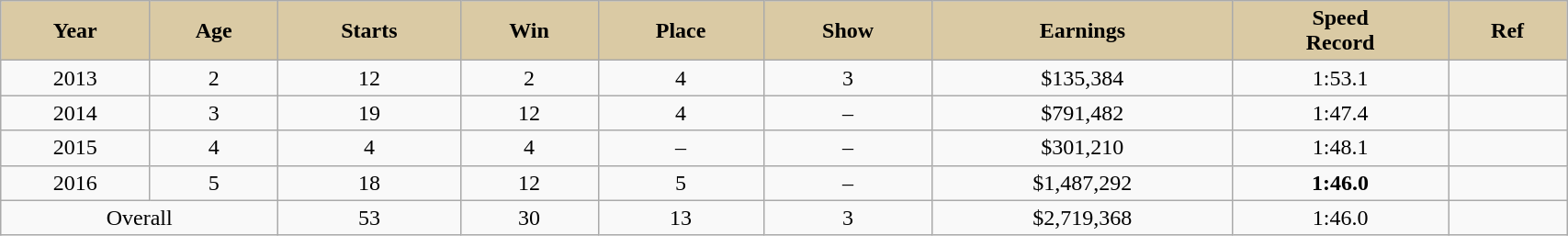<table class = "wikitable sortable" style="text-align:center; width:90%">
<tr>
<th scope="col" style="background:#dacaa4;">Year</th>
<th scope="col" style="background:#dacaa4">Age</th>
<th scope="col" style="background:#dacaa4;">Starts</th>
<th scope="col" style="background:#dacaa4;">Win</th>
<th scope="col" style="background:#dacaa4;">Place</th>
<th scope="col" style="background:#dacaa4;">Show</th>
<th scope="col" style="background:#dacaa4;">Earnings</th>
<th scope="col" style="background:#dacaa4;">Speed <br>Record</th>
<th scope="col" style="background:#dacaa4;">Ref</th>
</tr>
<tr>
<td>2013</td>
<td>2</td>
<td>12</td>
<td>2</td>
<td>4</td>
<td>3</td>
<td>$135,384</td>
<td>1:53.1</td>
<td></td>
</tr>
<tr>
<td>2014</td>
<td>3</td>
<td>19</td>
<td>12</td>
<td>4</td>
<td>–</td>
<td>$791,482</td>
<td>1:47.4</td>
<td></td>
</tr>
<tr>
<td>2015</td>
<td>4</td>
<td>4</td>
<td>4</td>
<td>–</td>
<td>–</td>
<td>$301,210</td>
<td>1:48.1</td>
<td></td>
</tr>
<tr>
<td>2016</td>
<td>5</td>
<td>18</td>
<td>12</td>
<td>5</td>
<td>–</td>
<td>$1,487,292</td>
<td><strong>1:46.0</strong></td>
<td></td>
</tr>
<tr>
<td colspan=2>Overall</td>
<td>53</td>
<td>30</td>
<td>13</td>
<td>3</td>
<td>$2,719,368</td>
<td>1:46.0</td>
<td></td>
</tr>
</table>
